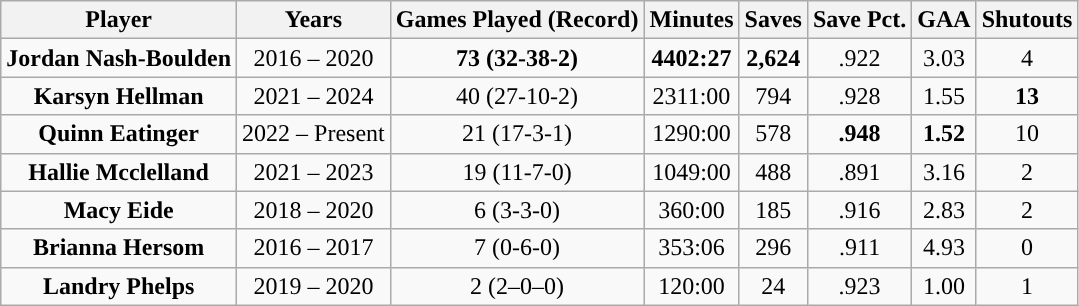<table class="wikitable sortable">
<tr>
<th>Player</th>
<th>Years</th>
<th>Games Played (Record)</th>
<th>Minutes</th>
<th>Saves</th>
<th>Save Pct.</th>
<th>GAA</th>
<th>Shutouts</th>
</tr>
<tr align="center" bgcolor="">
<td><strong>Jordan Nash-Boulden</strong></td>
<td>2016 – 2020</td>
<td><strong>73 (32-38-2)</strong></td>
<td><strong>4402:27</strong></td>
<td><strong>2,624</strong></td>
<td>.922</td>
<td>3.03</td>
<td>4</td>
</tr>
<tr align="center" bgcolor="">
<td><strong>Karsyn Hellman</strong></td>
<td>2021 – 2024</td>
<td>40 (27-10-2)</td>
<td>2311:00</td>
<td>794</td>
<td>.928</td>
<td>1.55</td>
<td><strong>13</strong></td>
</tr>
<tr align="center" bgcolor="">
<td><strong>Quinn Eatinger</strong></td>
<td>2022 – Present</td>
<td>21 (17-3-1)</td>
<td>1290:00</td>
<td>578</td>
<td><strong>.948</strong></td>
<td><strong>1.52</strong></td>
<td>10</td>
</tr>
<tr align="center" bgcolor="">
<td><strong>Hallie Mcclelland</strong></td>
<td>2021 – 2023</td>
<td>19 (11-7-0)</td>
<td>1049:00</td>
<td>488</td>
<td>.891</td>
<td>3.16</td>
<td>2</td>
</tr>
<tr align="center" bgcolor="">
<td><strong>Macy Eide</strong></td>
<td>2018 – 2020</td>
<td>6 (3-3-0)</td>
<td>360:00</td>
<td>185</td>
<td>.916</td>
<td>2.83</td>
<td>2</td>
</tr>
<tr align="center" bgcolor="">
<td><strong>Brianna Hersom</strong></td>
<td>2016 – 2017</td>
<td>7 (0-6-0)</td>
<td>353:06</td>
<td>296</td>
<td>.911</td>
<td>4.93</td>
<td>0</td>
</tr>
<tr align="center" bgcolor="">
<td><strong>Landry Phelps</strong></td>
<td>2019 – 2020</td>
<td>2 (2–0–0)</td>
<td>120:00</td>
<td>24</td>
<td>.923</td>
<td>1.00</td>
<td>1</td>
</tr>
</table>
